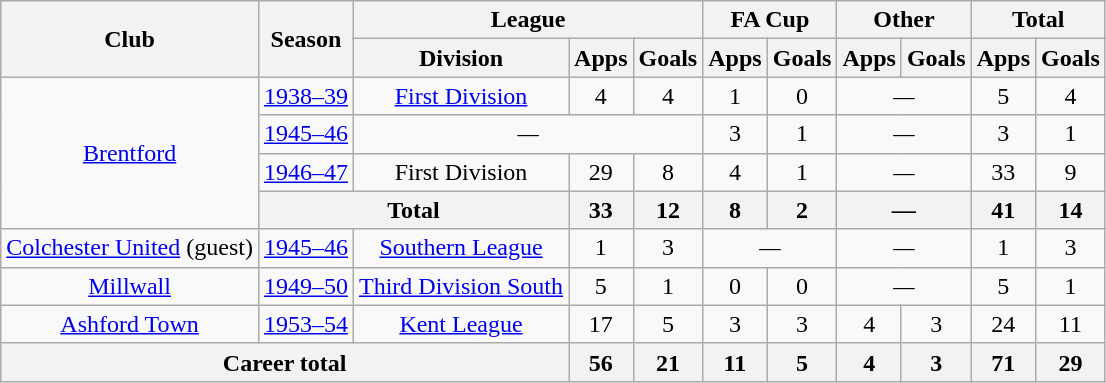<table class="wikitable" style="text-align: center;">
<tr>
<th rowspan="2">Club</th>
<th rowspan="2">Season</th>
<th colspan="3">League</th>
<th colspan="2">FA Cup</th>
<th colspan="2">Other</th>
<th colspan="2">Total</th>
</tr>
<tr>
<th>Division</th>
<th>Apps</th>
<th>Goals</th>
<th>Apps</th>
<th>Goals</th>
<th>Apps</th>
<th>Goals</th>
<th>Apps</th>
<th>Goals</th>
</tr>
<tr>
<td rowspan="4"><a href='#'>Brentford</a></td>
<td><a href='#'>1938–39</a></td>
<td><a href='#'>First Division</a></td>
<td>4</td>
<td>4</td>
<td>1</td>
<td>0</td>
<td colspan="2"><em>—</em></td>
<td>5</td>
<td>4</td>
</tr>
<tr>
<td><a href='#'>1945–46</a></td>
<td colspan="3"><em>—</em></td>
<td>3</td>
<td>1</td>
<td colspan="2"><em>—</em></td>
<td>3</td>
<td>1</td>
</tr>
<tr>
<td><a href='#'>1946–47</a></td>
<td>First Division</td>
<td>29</td>
<td>8</td>
<td>4</td>
<td>1</td>
<td colspan="2"><em>—</em></td>
<td>33</td>
<td>9</td>
</tr>
<tr>
<th colspan="2">Total</th>
<th>33</th>
<th>12</th>
<th>8</th>
<th>2</th>
<th colspan="2"><em>—</em></th>
<th>41</th>
<th>14</th>
</tr>
<tr>
<td><a href='#'>Colchester United</a> (guest)</td>
<td><a href='#'>1945–46</a></td>
<td><a href='#'>Southern League</a></td>
<td>1</td>
<td>3</td>
<td colspan="2"><em>—</em></td>
<td colspan="2"><em>—</em></td>
<td>1</td>
<td>3</td>
</tr>
<tr>
<td><a href='#'>Millwall</a></td>
<td><a href='#'>1949–50</a></td>
<td><a href='#'>Third Division South</a></td>
<td>5</td>
<td>1</td>
<td>0</td>
<td>0</td>
<td colspan="2"><em>—</em></td>
<td>5</td>
<td>1</td>
</tr>
<tr>
<td><a href='#'>Ashford Town</a></td>
<td><a href='#'>1953–54</a></td>
<td><a href='#'>Kent League</a></td>
<td>17</td>
<td>5</td>
<td>3</td>
<td>3</td>
<td>4</td>
<td>3</td>
<td>24</td>
<td>11</td>
</tr>
<tr>
<th colspan="3">Career total</th>
<th>56</th>
<th>21</th>
<th>11</th>
<th>5</th>
<th>4</th>
<th>3</th>
<th>71</th>
<th>29</th>
</tr>
</table>
